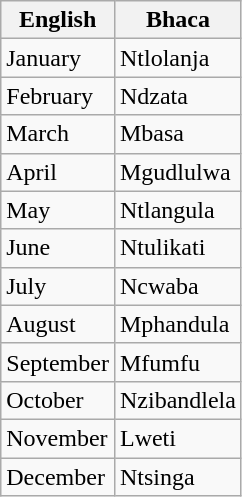<table class="wikitable">
<tr>
<th>English</th>
<th>Bhaca</th>
</tr>
<tr>
<td>January</td>
<td>Ntlolanja</td>
</tr>
<tr>
<td>February</td>
<td>Ndzata</td>
</tr>
<tr>
<td>March</td>
<td>Mbasa</td>
</tr>
<tr>
<td>April</td>
<td>Mgudlulwa</td>
</tr>
<tr>
<td>May</td>
<td>Ntlangula</td>
</tr>
<tr>
<td>June</td>
<td>Ntulikati</td>
</tr>
<tr>
<td>July</td>
<td>Ncwaba</td>
</tr>
<tr>
<td>August</td>
<td>Mphandula</td>
</tr>
<tr>
<td>September</td>
<td>Mfumfu</td>
</tr>
<tr>
<td>October</td>
<td>Nzibandlela</td>
</tr>
<tr>
<td>November</td>
<td>Lweti</td>
</tr>
<tr>
<td>December</td>
<td>Ntsinga</td>
</tr>
</table>
